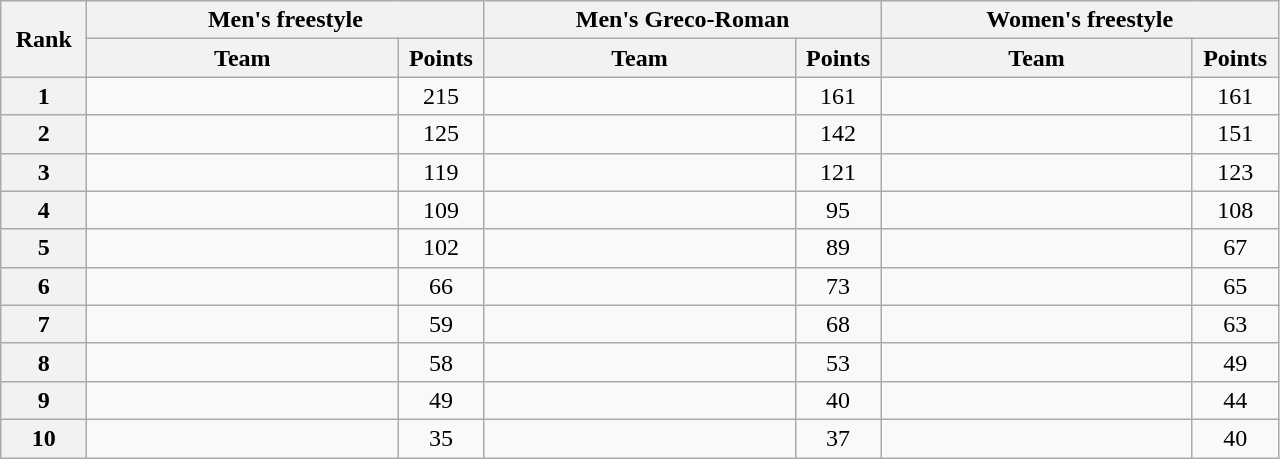<table class="wikitable" style="text-align:center;">
<tr>
<th rowspan="2" width="50">Rank</th>
<th colspan="2">Men's freestyle</th>
<th colspan="2">Men's Greco-Roman</th>
<th colspan="2">Women's freestyle</th>
</tr>
<tr>
<th width="200">Team</th>
<th width="50">Points</th>
<th width="200">Team</th>
<th width="50">Points</th>
<th width="200">Team</th>
<th width="50">Points</th>
</tr>
<tr>
<th>1</th>
<td align="left"></td>
<td>215</td>
<td align="left"></td>
<td>161</td>
<td align="left"></td>
<td>161</td>
</tr>
<tr>
<th>2</th>
<td align="left"></td>
<td>125</td>
<td align="left"></td>
<td>142</td>
<td align="left"></td>
<td>151</td>
</tr>
<tr>
<th>3</th>
<td align="left"></td>
<td>119</td>
<td align="left"></td>
<td>121</td>
<td align="left"></td>
<td>123</td>
</tr>
<tr>
<th>4</th>
<td align="left"></td>
<td>109</td>
<td align="left"></td>
<td>95</td>
<td align="left"></td>
<td>108</td>
</tr>
<tr>
<th>5</th>
<td align="left"></td>
<td>102</td>
<td align="left"></td>
<td>89</td>
<td align="left"></td>
<td>67</td>
</tr>
<tr>
<th>6</th>
<td align="left"></td>
<td>66</td>
<td align="left"></td>
<td>73</td>
<td align="left"></td>
<td>65</td>
</tr>
<tr>
<th>7</th>
<td align="left"></td>
<td>59</td>
<td align="left"></td>
<td>68</td>
<td align="left"></td>
<td>63</td>
</tr>
<tr>
<th>8</th>
<td align="left"></td>
<td>58</td>
<td align="left"></td>
<td>53</td>
<td align="left"></td>
<td>49</td>
</tr>
<tr>
<th>9</th>
<td align="left"></td>
<td>49</td>
<td align="left"></td>
<td>40</td>
<td align="left"></td>
<td>44</td>
</tr>
<tr>
<th>10</th>
<td align="left"></td>
<td>35</td>
<td align="left"></td>
<td>37</td>
<td align="left"></td>
<td>40</td>
</tr>
</table>
